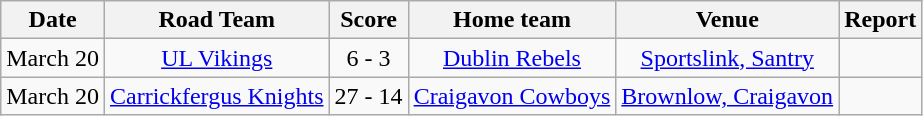<table class="wikitable" "align=center">
<tr>
<th>Date</th>
<th>Road Team</th>
<th>Score</th>
<th>Home team</th>
<th>Venue</th>
<th>Report</th>
</tr>
<tr>
<td style="text-align:center;">March 20</td>
<td style="text-align:center;"><a href='#'>UL Vikings</a></td>
<td style="text-align:center;">6 - 3</td>
<td style="text-align:center;"><a href='#'>Dublin Rebels</a></td>
<td style="text-align:center;"><a href='#'>Sportslink, Santry</a></td>
<td style="text-align:center;"></td>
</tr>
<tr>
<td style="text-align:center;">March 20</td>
<td style="text-align:center;"><a href='#'>Carrickfergus Knights</a></td>
<td style="text-align:center;">27 - 14</td>
<td style="text-align:center;"><a href='#'>Craigavon Cowboys</a></td>
<td style="text-align:center;"><a href='#'>Brownlow, Craigavon</a></td>
<td style="text-align:center;"></td>
</tr>
</table>
